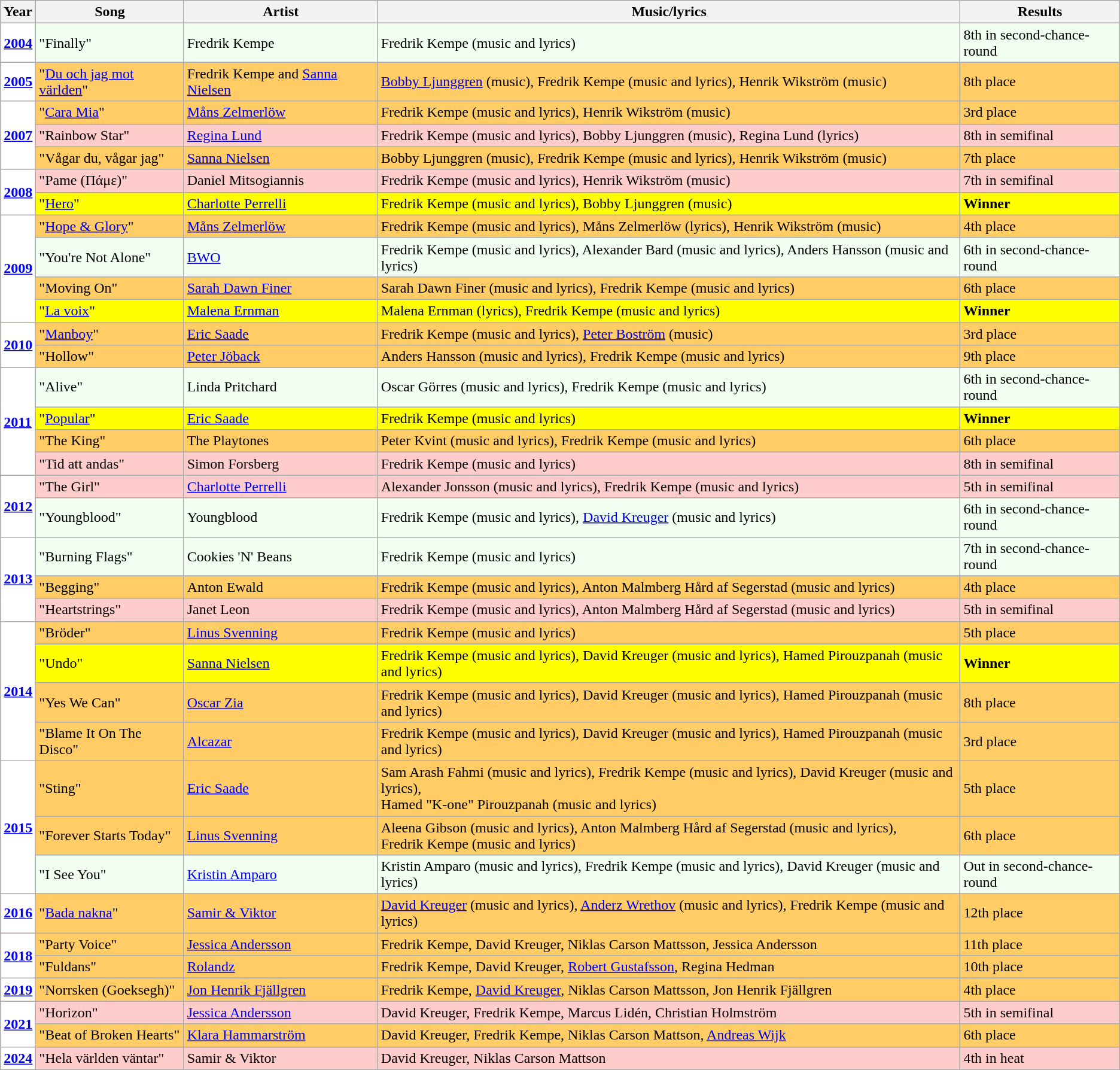<table class="wikitable">
<tr>
<th>Year</th>
<th>Song</th>
<th>Artist</th>
<th>Music/lyrics</th>
<th>Results</th>
</tr>
<tr bgcolor="#f0fff0">
<td style="background: white"><strong><a href='#'>2004</a></strong></td>
<td>"Finally"</td>
<td>Fredrik Kempe</td>
<td>Fredrik Kempe (music and lyrics)</td>
<td>8th in second-chance-round</td>
</tr>
<tr bgcolor="#ffcc66">
<td style="background: white"><strong><a href='#'>2005</a></strong></td>
<td>"<a href='#'>Du och jag mot världen</a>"</td>
<td>Fredrik Kempe and <a href='#'>Sanna Nielsen</a></td>
<td><a href='#'>Bobby Ljunggren</a> (music), Fredrik Kempe (music and lyrics), Henrik Wikström (music)</td>
<td>8th place</td>
</tr>
<tr bgcolor="#ffcc66">
<td style="background: white" align="center" rowspan="3"><strong><a href='#'>2007</a></strong></td>
<td>"<a href='#'>Cara Mia</a>"</td>
<td><a href='#'>Måns Zelmerlöw</a></td>
<td>Fredrik Kempe (music and lyrics), Henrik Wikström (music)</td>
<td>3rd place</td>
</tr>
<tr bgcolor="#ffcccc">
<td>"Rainbow Star"</td>
<td><a href='#'>Regina Lund</a></td>
<td>Fredrik Kempe (music and lyrics), Bobby Ljunggren (music), Regina Lund (lyrics)</td>
<td>8th in semifinal</td>
</tr>
<tr bgcolor="#ffcc66">
<td>"Vågar du, vågar jag"</td>
<td><a href='#'>Sanna Nielsen</a></td>
<td>Bobby Ljunggren (music), Fredrik Kempe (music and lyrics), Henrik Wikström (music)</td>
<td>7th place</td>
</tr>
<tr bgcolor="#ffcccc">
<td style="background: white" align="center" rowspan="2"><strong><a href='#'>2008</a></strong></td>
<td>"Pame (Πάμε)"</td>
<td>Daniel Mitsogiannis</td>
<td>Fredrik Kempe (music and lyrics), Henrik Wikström (music)</td>
<td>7th in semifinal</td>
</tr>
<tr bgcolor="yellow">
<td>"<a href='#'>Hero</a>"</td>
<td><a href='#'>Charlotte Perrelli</a></td>
<td>Fredrik Kempe (music and lyrics), Bobby Ljunggren (music)</td>
<td><strong>Winner</strong></td>
</tr>
<tr bgcolor="#ffcc66">
<td style="background: white" align="center" rowspan="4"><strong><a href='#'>2009</a></strong></td>
<td>"<a href='#'>Hope & Glory</a>"</td>
<td><a href='#'>Måns Zelmerlöw</a></td>
<td>Fredrik Kempe (music and lyrics), Måns Zelmerlöw (lyrics), Henrik Wikström (music)</td>
<td>4th place</td>
</tr>
<tr bgcolor="#f0fff0">
<td>"You're Not Alone"</td>
<td><a href='#'>BWO</a></td>
<td>Fredrik Kempe (music and lyrics), Alexander Bard (music and lyrics), Anders Hansson (music and lyrics)</td>
<td>6th in second-chance-round</td>
</tr>
<tr bgcolor="#ffcc66">
<td>"Moving On"</td>
<td><a href='#'>Sarah Dawn Finer</a></td>
<td>Sarah Dawn Finer (music and lyrics), Fredrik Kempe (music and lyrics)</td>
<td>6th place</td>
</tr>
<tr bgcolor="yellow">
<td>"<a href='#'>La voix</a>"</td>
<td><a href='#'>Malena Ernman</a></td>
<td>Malena Ernman (lyrics), Fredrik Kempe (music and lyrics)</td>
<td><strong>Winner</strong></td>
</tr>
<tr bgcolor="#ffcc66">
<td style="background: white" align="center" rowspan="2"><strong><a href='#'>2010</a></strong></td>
<td>"<a href='#'>Manboy</a>"</td>
<td><a href='#'>Eric Saade</a></td>
<td>Fredrik Kempe (music and lyrics), <a href='#'>Peter Boström</a> (music)</td>
<td>3rd place</td>
</tr>
<tr bgcolor="#ffcc66">
<td>"Hollow"</td>
<td><a href='#'>Peter Jöback</a></td>
<td>Anders Hansson (music and lyrics), Fredrik Kempe (music and lyrics)</td>
<td>9th place</td>
</tr>
<tr bgcolor="#f0fff0">
<td style="background: white" rowspan="4"><strong><a href='#'>2011</a></strong></td>
<td>"Alive"</td>
<td>Linda Pritchard</td>
<td>Oscar Görres (music and lyrics), Fredrik Kempe (music and lyrics)</td>
<td>6th in second-chance-round</td>
</tr>
<tr bgcolor="yellow">
<td>"<a href='#'>Popular</a>"</td>
<td><a href='#'>Eric Saade</a></td>
<td>Fredrik Kempe (music and lyrics)</td>
<td><strong>Winner</strong></td>
</tr>
<tr bgcolor="#ffcc66">
<td>"The King"</td>
<td>The Playtones</td>
<td>Peter Kvint (music and lyrics), Fredrik Kempe (music and lyrics)</td>
<td>6th place</td>
</tr>
<tr bgcolor="#ffcccc">
<td>"Tid att andas"</td>
<td>Simon Forsberg</td>
<td>Fredrik Kempe (music and lyrics)</td>
<td>8th in semifinal</td>
</tr>
<tr bgcolor="#ffcccc">
<td style="background: white" align="center" rowspan="2"><strong><a href='#'>2012</a></strong></td>
<td>"The Girl"</td>
<td><a href='#'>Charlotte Perrelli</a></td>
<td>Alexander Jonsson (music and lyrics), Fredrik Kempe (music and lyrics)</td>
<td>5th in semifinal</td>
</tr>
<tr bgcolor="#f0fff0">
<td>"Youngblood"</td>
<td>Youngblood</td>
<td>Fredrik Kempe (music and lyrics), <a href='#'>David Kreuger</a> (music and lyrics)</td>
<td>6th in second-chance-round</td>
</tr>
<tr bgcolor="#f0fff0">
<td style="background: white" align="center" rowspan="3"><strong><a href='#'>2013</a></strong></td>
<td>"Burning Flags"</td>
<td>Cookies 'N' Beans</td>
<td>Fredrik Kempe (music and lyrics)</td>
<td>7th in second-chance-round</td>
</tr>
<tr bgcolor="#ffcc66">
<td>"Begging"</td>
<td>Anton Ewald</td>
<td>Fredrik Kempe (music and lyrics), Anton Malmberg Hård af Segerstad (music and lyrics)</td>
<td>4th place</td>
</tr>
<tr bgcolor="#ffcccc">
<td>"Heartstrings"</td>
<td>Janet Leon</td>
<td>Fredrik Kempe (music and lyrics), Anton Malmberg Hård af Segerstad (music and lyrics)</td>
<td>5th in semifinal</td>
</tr>
<tr - bgcolor="#ffcc66">
<td style="background: white" align="center" rowspan="4"><strong><a href='#'>2014</a></strong></td>
<td>"Bröder"</td>
<td><a href='#'>Linus Svenning</a></td>
<td>Fredrik Kempe (music and lyrics)</td>
<td>5th place</td>
</tr>
<tr bgcolor="yellow">
<td>"Undo"</td>
<td><a href='#'>Sanna Nielsen</a></td>
<td>Fredrik Kempe (music and lyrics), David Kreuger (music and lyrics), Hamed Pirouzpanah (music and lyrics)</td>
<td><strong>Winner</strong></td>
</tr>
<tr - bgcolor="#ffcc66">
<td>"Yes We Can"</td>
<td><a href='#'>Oscar Zia</a></td>
<td>Fredrik Kempe (music and lyrics), David Kreuger (music and lyrics), Hamed Pirouzpanah (music and lyrics)</td>
<td>8th place</td>
</tr>
<tr - bgcolor="#ffcc66">
<td>"Blame It On The Disco"</td>
<td><a href='#'>Alcazar</a></td>
<td>Fredrik Kempe (music and lyrics), David Kreuger (music and lyrics), Hamed Pirouzpanah (music and lyrics)</td>
<td>3rd place</td>
</tr>
<tr bgcolor="#ffcc66">
<td style="background: white" align="center" rowspan="3"><strong><a href='#'>2015</a></strong></td>
<td>"Sting"</td>
<td><a href='#'>Eric Saade</a></td>
<td>Sam Arash Fahmi (music and lyrics), Fredrik Kempe (music and lyrics), David Kreuger (music and lyrics), <br>Hamed "K-one" Pirouzpanah (music and lyrics)</td>
<td>5th place</td>
</tr>
<tr bgcolor="#ffcc66">
<td>"Forever Starts Today"</td>
<td><a href='#'>Linus Svenning</a></td>
<td>Aleena Gibson (music and lyrics), Anton Malmberg Hård af Segerstad (music and lyrics), <br>Fredrik Kempe (music and lyrics)</td>
<td>6th place</td>
</tr>
<tr bgcolor="#f0fff0">
<td>"I See You"</td>
<td><a href='#'>Kristin Amparo</a></td>
<td>Kristin Amparo (music and lyrics), Fredrik Kempe (music and lyrics), David Kreuger (music and lyrics)</td>
<td>Out in second-chance-round</td>
</tr>
<tr bgcolor="#ffcc66">
<td style="background: white" align="center"><strong><a href='#'>2016</a></strong></td>
<td>"<a href='#'>Bada nakna</a>"</td>
<td><a href='#'>Samir & Viktor</a></td>
<td><a href='#'>David Kreuger</a> (music and lyrics), <a href='#'>Anderz Wrethov</a> (music and lyrics), Fredrik Kempe (music and lyrics)</td>
<td>12th place</td>
</tr>
<tr bgcolor="#ffcc66">
<td style="background: white" align="center" rowspan="2"><strong><a href='#'>2018</a></strong></td>
<td>"Party Voice"</td>
<td><a href='#'>Jessica Andersson</a></td>
<td>Fredrik Kempe, David Kreuger, Niklas Carson Mattsson, Jessica Andersson</td>
<td>11th place</td>
</tr>
<tr bgcolor="#ffcc66">
<td>"Fuldans"</td>
<td><a href='#'>Rolandz</a></td>
<td>Fredrik Kempe, David Kreuger, <a href='#'>Robert Gustafsson</a>, Regina Hedman</td>
<td>10th place</td>
</tr>
<tr bgcolor="#ffcc66">
<td style="background: white" align="center"><strong><a href='#'>2019</a></strong></td>
<td>"Norrsken (Goeksegh)"</td>
<td><a href='#'>Jon Henrik Fjällgren</a></td>
<td>Fredrik Kempe, <a href='#'>David Kreuger</a>, Niklas Carson Mattsson, Jon Henrik Fjällgren</td>
<td>4th place</td>
</tr>
<tr bgcolor="#ffcccc">
<td style="background: white" align="center" rowspan="2"><strong><a href='#'>2021</a></strong></td>
<td>"Horizon"</td>
<td><a href='#'>Jessica Andersson</a></td>
<td>David Kreuger, Fredrik Kempe, Marcus Lidén, Christian Holmström</td>
<td>5th in semifinal</td>
</tr>
<tr bgcolor="#ffcc66">
<td>"Beat of Broken Hearts"</td>
<td><a href='#'>Klara Hammarström</a></td>
<td>David Kreuger, Fredrik Kempe, Niklas Carson Mattson, <a href='#'>Andreas Wijk</a></td>
<td>6th place</td>
</tr>
<tr bgcolor="#ffcccc">
<td style="background: white" align="center"><strong><a href='#'>2024</a></strong></td>
<td>"Hela världen väntar"</td>
<td>Samir & Viktor</td>
<td>David Kreuger, Niklas Carson Mattson</td>
<td>4th in heat</td>
</tr>
</table>
